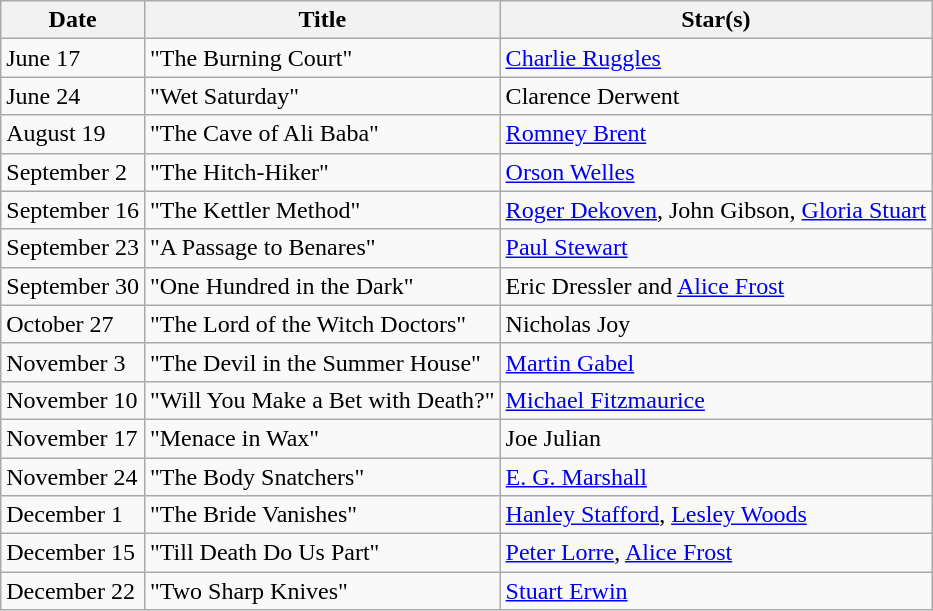<table class="wikitable">
<tr>
<th>Date</th>
<th>Title</th>
<th>Star(s)</th>
</tr>
<tr>
<td>June 17</td>
<td>"The Burning Court"</td>
<td><a href='#'>Charlie Ruggles</a></td>
</tr>
<tr>
<td>June 24</td>
<td>"Wet Saturday"</td>
<td>Clarence Derwent</td>
</tr>
<tr>
<td>August 19</td>
<td>"The Cave of Ali Baba"</td>
<td><a href='#'>Romney Brent</a></td>
</tr>
<tr>
<td>September 2</td>
<td>"The Hitch-Hiker"</td>
<td><a href='#'>Orson Welles</a></td>
</tr>
<tr>
<td>September 16</td>
<td>"The Kettler Method"</td>
<td><a href='#'>Roger Dekoven</a>, John Gibson, <a href='#'>Gloria Stuart</a></td>
</tr>
<tr>
<td>September 23</td>
<td>"A Passage to Benares"</td>
<td><a href='#'>Paul Stewart</a></td>
</tr>
<tr>
<td>September 30</td>
<td>"One Hundred in the Dark"</td>
<td>Eric Dressler and <a href='#'>Alice Frost</a></td>
</tr>
<tr>
<td>October 27</td>
<td>"The Lord of the Witch Doctors"</td>
<td>Nicholas Joy</td>
</tr>
<tr>
<td>November 3</td>
<td>"The Devil in the Summer House"</td>
<td><a href='#'>Martin Gabel</a></td>
</tr>
<tr>
<td>November 10</td>
<td>"Will You Make a Bet with Death?"</td>
<td><a href='#'>Michael Fitzmaurice</a></td>
</tr>
<tr>
<td>November 17</td>
<td>"Menace in Wax"</td>
<td>Joe Julian</td>
</tr>
<tr>
<td>November 24</td>
<td>"The Body Snatchers"</td>
<td><a href='#'>E. G. Marshall</a></td>
</tr>
<tr>
<td>December 1</td>
<td>"The Bride Vanishes"</td>
<td><a href='#'>Hanley Stafford</a>, <a href='#'>Lesley Woods</a></td>
</tr>
<tr>
<td>December 15</td>
<td>"Till Death Do Us Part"</td>
<td><a href='#'>Peter Lorre</a>, <a href='#'>Alice Frost</a></td>
</tr>
<tr>
<td>December 22</td>
<td>"Two Sharp Knives"</td>
<td><a href='#'>Stuart Erwin</a></td>
</tr>
</table>
